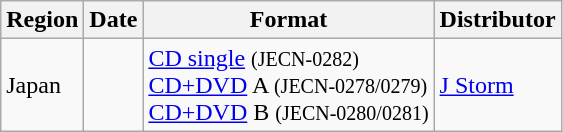<table class="wikitable">
<tr>
<th>Region</th>
<th>Date</th>
<th>Format</th>
<th>Distributor</th>
</tr>
<tr>
<td>Japan</td>
<td></td>
<td><a href='#'>CD single</a> <small>(JECN-0282)</small><br><a href='#'>CD+DVD</a> A <small>(JECN-0278/0279)</small><br><a href='#'>CD+DVD</a> B <small>(JECN-0280/0281)</small></td>
<td><a href='#'>J Storm</a></td>
</tr>
</table>
